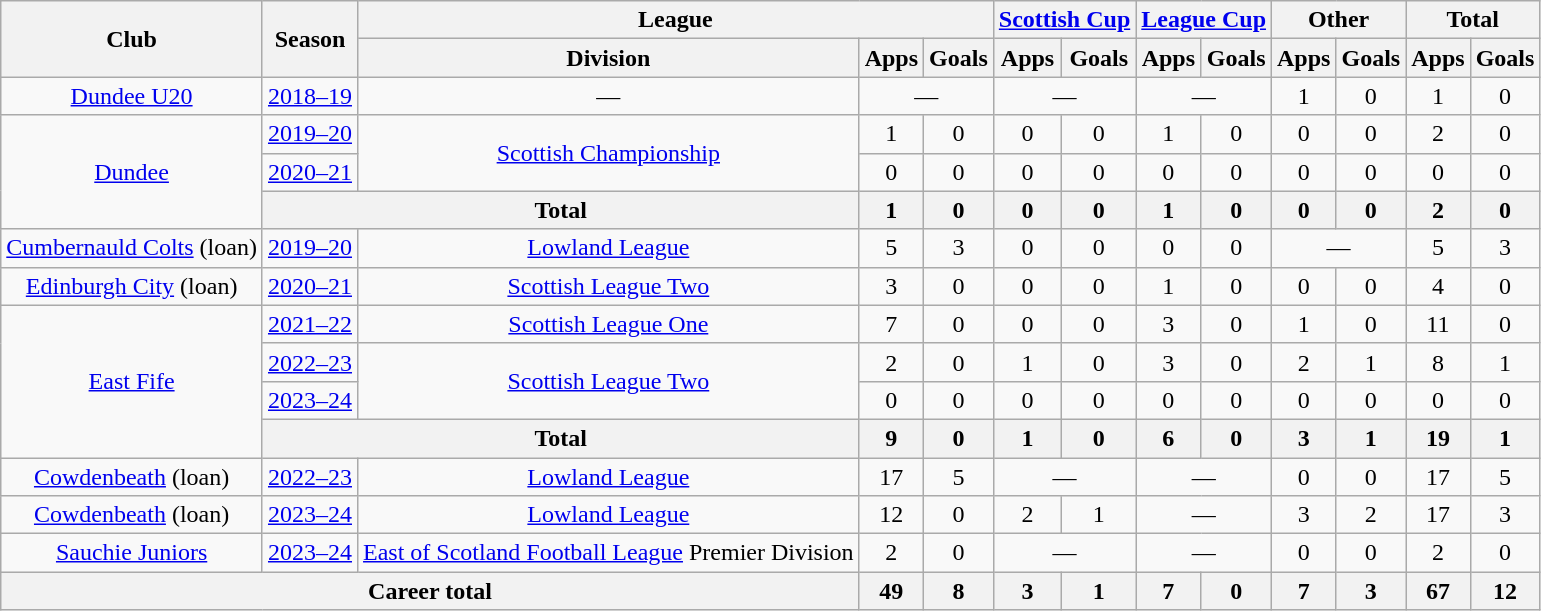<table class="wikitable" style="text-align: center">
<tr>
<th rowspan="2">Club</th>
<th rowspan="2">Season</th>
<th colspan="3">League</th>
<th colspan="2"><a href='#'>Scottish Cup</a></th>
<th colspan="2"><a href='#'>League Cup</a></th>
<th colspan="2">Other</th>
<th colspan="2">Total</th>
</tr>
<tr>
<th>Division</th>
<th>Apps</th>
<th>Goals</th>
<th>Apps</th>
<th>Goals</th>
<th>Apps</th>
<th>Goals</th>
<th>Apps</th>
<th>Goals</th>
<th>Apps</th>
<th>Goals</th>
</tr>
<tr>
<td><a href='#'>Dundee U20</a></td>
<td><a href='#'>2018–19</a></td>
<td colspan="1">—</td>
<td colspan="2">—</td>
<td colspan="2">—</td>
<td colspan="2">—</td>
<td>1</td>
<td>0</td>
<td>1</td>
<td>0</td>
</tr>
<tr>
<td rowspan="3"><a href='#'>Dundee</a></td>
<td><a href='#'>2019–20</a></td>
<td rowspan="2"><a href='#'>Scottish Championship</a></td>
<td>1</td>
<td>0</td>
<td>0</td>
<td>0</td>
<td>1</td>
<td>0</td>
<td>0</td>
<td>0</td>
<td>2</td>
<td>0</td>
</tr>
<tr>
<td><a href='#'>2020–21</a></td>
<td>0</td>
<td>0</td>
<td>0</td>
<td>0</td>
<td>0</td>
<td>0</td>
<td>0</td>
<td>0</td>
<td>0</td>
<td>0</td>
</tr>
<tr>
<th colspan="2">Total</th>
<th>1</th>
<th>0</th>
<th>0</th>
<th>0</th>
<th>1</th>
<th>0</th>
<th>0</th>
<th>0</th>
<th>2</th>
<th>0</th>
</tr>
<tr>
<td><a href='#'>Cumbernauld Colts</a> (loan)</td>
<td><a href='#'>2019–20</a></td>
<td><a href='#'>Lowland League</a></td>
<td>5</td>
<td>3</td>
<td>0</td>
<td>0</td>
<td>0</td>
<td>0</td>
<td colspan="2">—</td>
<td>5</td>
<td>3</td>
</tr>
<tr>
<td><a href='#'>Edinburgh City</a> (loan)</td>
<td><a href='#'>2020–21</a></td>
<td><a href='#'>Scottish League Two</a></td>
<td>3</td>
<td>0</td>
<td>0</td>
<td>0</td>
<td>1</td>
<td>0</td>
<td>0</td>
<td>0</td>
<td>4</td>
<td>0</td>
</tr>
<tr>
<td rowspan="4"><a href='#'>East Fife</a></td>
<td><a href='#'>2021–22</a></td>
<td><a href='#'>Scottish League One</a></td>
<td>7</td>
<td>0</td>
<td>0</td>
<td>0</td>
<td>3</td>
<td>0</td>
<td>1</td>
<td>0</td>
<td>11</td>
<td>0</td>
</tr>
<tr>
<td><a href='#'>2022–23</a></td>
<td rowspan="2"><a href='#'>Scottish League Two</a></td>
<td>2</td>
<td>0</td>
<td>1</td>
<td>0</td>
<td>3</td>
<td>0</td>
<td>2</td>
<td>1</td>
<td>8</td>
<td>1</td>
</tr>
<tr>
<td><a href='#'>2023–24</a></td>
<td>0</td>
<td>0</td>
<td>0</td>
<td>0</td>
<td>0</td>
<td>0</td>
<td>0</td>
<td>0</td>
<td>0</td>
<td>0</td>
</tr>
<tr>
<th colspan="2">Total</th>
<th>9</th>
<th>0</th>
<th>1</th>
<th>0</th>
<th>6</th>
<th>0</th>
<th>3</th>
<th>1</th>
<th>19</th>
<th>1</th>
</tr>
<tr>
<td><a href='#'>Cowdenbeath</a> (loan)</td>
<td><a href='#'>2022–23</a></td>
<td><a href='#'>Lowland League</a></td>
<td>17</td>
<td>5</td>
<td colspan="2">—</td>
<td colspan="2">—</td>
<td>0</td>
<td>0</td>
<td>17</td>
<td>5</td>
</tr>
<tr>
<td><a href='#'>Cowdenbeath</a> (loan)</td>
<td><a href='#'>2023–24</a></td>
<td><a href='#'>Lowland League</a></td>
<td>12</td>
<td>0</td>
<td>2</td>
<td>1</td>
<td colspan="2">—</td>
<td>3</td>
<td>2</td>
<td>17</td>
<td>3</td>
</tr>
<tr>
<td><a href='#'>Sauchie Juniors</a></td>
<td><a href='#'>2023–24</a></td>
<td><a href='#'>East of Scotland Football League</a> Premier Division</td>
<td>2</td>
<td>0</td>
<td colspan="2">—</td>
<td colspan="2">—</td>
<td>0</td>
<td>0</td>
<td>2</td>
<td>0</td>
</tr>
<tr>
<th colspan="3">Career total</th>
<th>49</th>
<th>8</th>
<th>3</th>
<th>1</th>
<th>7</th>
<th>0</th>
<th>7</th>
<th>3</th>
<th>67</th>
<th>12</th>
</tr>
</table>
